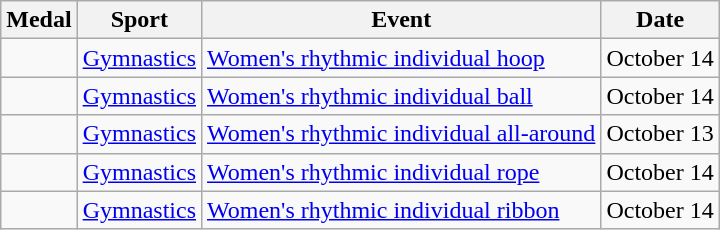<table class="wikitable sortable">
<tr>
<th>Medal</th>
<th>Sport</th>
<th>Event</th>
<th>Date</th>
</tr>
<tr>
<td></td>
<td><a href='#'>Gymnastics</a></td>
<td><a href='#'>Women's rhythmic individual hoop</a></td>
<td>October 14</td>
</tr>
<tr>
<td></td>
<td><a href='#'>Gymnastics</a></td>
<td><a href='#'>Women's rhythmic individual ball</a></td>
<td>October 14</td>
</tr>
<tr>
<td></td>
<td><a href='#'>Gymnastics</a></td>
<td><a href='#'>Women's rhythmic individual all-around</a></td>
<td>October 13</td>
</tr>
<tr>
<td></td>
<td><a href='#'>Gymnastics</a></td>
<td><a href='#'>Women's rhythmic individual rope</a></td>
<td>October 14</td>
</tr>
<tr>
<td></td>
<td><a href='#'>Gymnastics</a></td>
<td><a href='#'>Women's rhythmic individual ribbon</a></td>
<td>October 14</td>
</tr>
</table>
